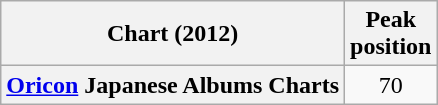<table class="wikitable sortable plainrowheaders" style="text-align:center">
<tr>
<th scope="col">Chart (2012)</th>
<th scope="col">Peak<br>position</th>
</tr>
<tr>
<th scope="row"><a href='#'>Oricon</a> Japanese Albums Charts</th>
<td align="center">70</td>
</tr>
</table>
